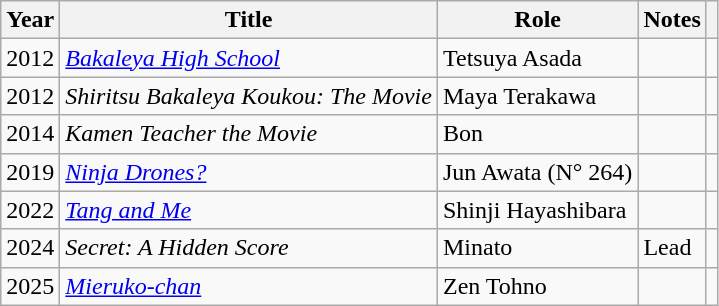<table class="wikitable">
<tr>
<th>Year</th>
<th>Title</th>
<th>Role</th>
<th>Notes</th>
<th></th>
</tr>
<tr>
<td>2012</td>
<td><em><a href='#'>Bakaleya High School</a></em></td>
<td>Tetsuya Asada</td>
<td></td>
<td></td>
</tr>
<tr>
<td>2012</td>
<td><em>Shiritsu Bakaleya Koukou: The Movie</em></td>
<td>Maya Terakawa</td>
<td></td>
<td></td>
</tr>
<tr>
<td>2014</td>
<td><em>Kamen Teacher the Movie</em></td>
<td>Bon</td>
<td></td>
<td></td>
</tr>
<tr>
<td>2019</td>
<td><em><a href='#'>Ninja Drones?</a></em></td>
<td>Jun Awata (N° 264)</td>
<td></td>
<td></td>
</tr>
<tr>
<td>2022</td>
<td><a href='#'><em>Tang and Me</em></a></td>
<td>Shinji Hayashibara</td>
<td></td>
<td></td>
</tr>
<tr>
<td>2024</td>
<td><em>Secret: A Hidden Score</em></td>
<td>Minato</td>
<td>Lead</td>
<td></td>
</tr>
<tr>
<td>2025</td>
<td><em><a href='#'>Mieruko-chan</a></em></td>
<td>Zen Tohno</td>
<td></td>
<td></td>
</tr>
</table>
